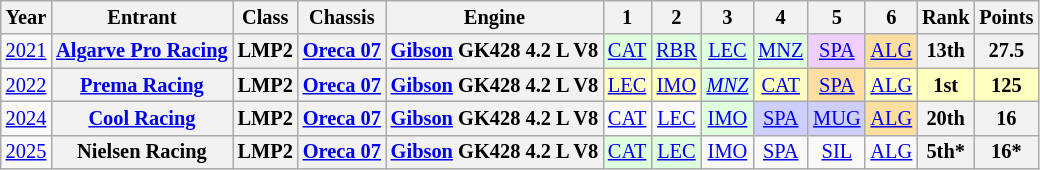<table class="wikitable" style="text-align:center; font-size:85%">
<tr>
<th>Year</th>
<th>Entrant</th>
<th>Class</th>
<th>Chassis</th>
<th>Engine</th>
<th>1</th>
<th>2</th>
<th>3</th>
<th>4</th>
<th>5</th>
<th>6</th>
<th>Rank</th>
<th>Points</th>
</tr>
<tr>
<td><a href='#'>2021</a></td>
<th nowrap><a href='#'>Algarve Pro Racing</a></th>
<th>LMP2</th>
<th nowrap><a href='#'>Oreca 07</a></th>
<th nowrap><a href='#'>Gibson</a> GK428 4.2 L V8</th>
<td style="background:#DFFFDF;"><a href='#'>CAT</a><br></td>
<td style="background:#DFFFDF;"><a href='#'>RBR</a><br></td>
<td style="background:#DFFFDF;"><a href='#'>LEC</a><br></td>
<td style="background:#DFFFDF;"><a href='#'>MNZ</a><br></td>
<td style="background:#EFCFFF;"><a href='#'>SPA</a><br></td>
<td style="background:#FFDF9F;"><a href='#'>ALG</a><br></td>
<th>13th</th>
<th>27.5</th>
</tr>
<tr>
<td><a href='#'>2022</a></td>
<th nowrap><a href='#'>Prema Racing</a></th>
<th>LMP2</th>
<th nowrap><a href='#'>Oreca 07</a></th>
<th nowrap><a href='#'>Gibson</a> GK428 4.2 L V8</th>
<td style="background:#FFFFBF;"><a href='#'>LEC</a><br></td>
<td style="background:#FFFFBF;"><a href='#'>IMO</a><br></td>
<td style="background:#DFFFDF;"><em><a href='#'>MNZ</a></em><br></td>
<td style="background:#FFFFBF;"><a href='#'>CAT</a><br></td>
<td style="background:#FFDF9F;"><a href='#'>SPA</a><br></td>
<td style="background:#FFFFBF;"><a href='#'>ALG</a><br></td>
<th style="background:#FFFFBF;">1st</th>
<th style="background:#FFFFBF;">125</th>
</tr>
<tr>
<td><a href='#'>2024</a></td>
<th nowrap><a href='#'>Cool Racing</a></th>
<th>LMP2</th>
<th nowrap><a href='#'>Oreca 07</a></th>
<th nowrap><a href='#'>Gibson</a> GK428 4.2 L V8</th>
<td><a href='#'>CAT</a></td>
<td><a href='#'>LEC</a></td>
<td style="background:#DFFFDF;"><a href='#'>IMO</a><br></td>
<td style="background:#CFCFFF;"><a href='#'>SPA</a><br></td>
<td style="background:#CFCFFF;"><a href='#'>MUG</a><br></td>
<td style="background:#FFDF9F;"><a href='#'>ALG</a><br></td>
<th>20th</th>
<th>16</th>
</tr>
<tr>
<td><a href='#'>2025</a></td>
<th>Nielsen Racing</th>
<th>LMP2</th>
<th><a href='#'>Oreca 07</a></th>
<th><a href='#'>Gibson</a> GK428 4.2 L V8</th>
<td style="background:#DFFFDF;"><a href='#'>CAT</a><br></td>
<td style="background:#DFFFDF;"><a href='#'>LEC</a><br></td>
<td style="background:#;"><a href='#'>IMO</a><br></td>
<td style="background:#;"><a href='#'>SPA</a><br></td>
<td style="background:#;"><a href='#'>SIL</a><br></td>
<td style="background:#;"><a href='#'>ALG</a><br></td>
<th>5th*</th>
<th>16*</th>
</tr>
</table>
